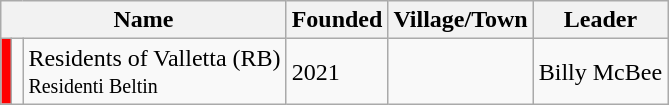<table class="wikitable">
<tr>
<th colspan="3">Name</th>
<th>Founded</th>
<th>Village/Town</th>
<th>Leader</th>
</tr>
<tr>
<th style="background-color:red"></th>
<td></td>
<td>Residents of Valletta (RB)<br><small>Residenti Beltin</small></td>
<td>2021</td>
<td></td>
<td>Billy McBee</td>
</tr>
</table>
